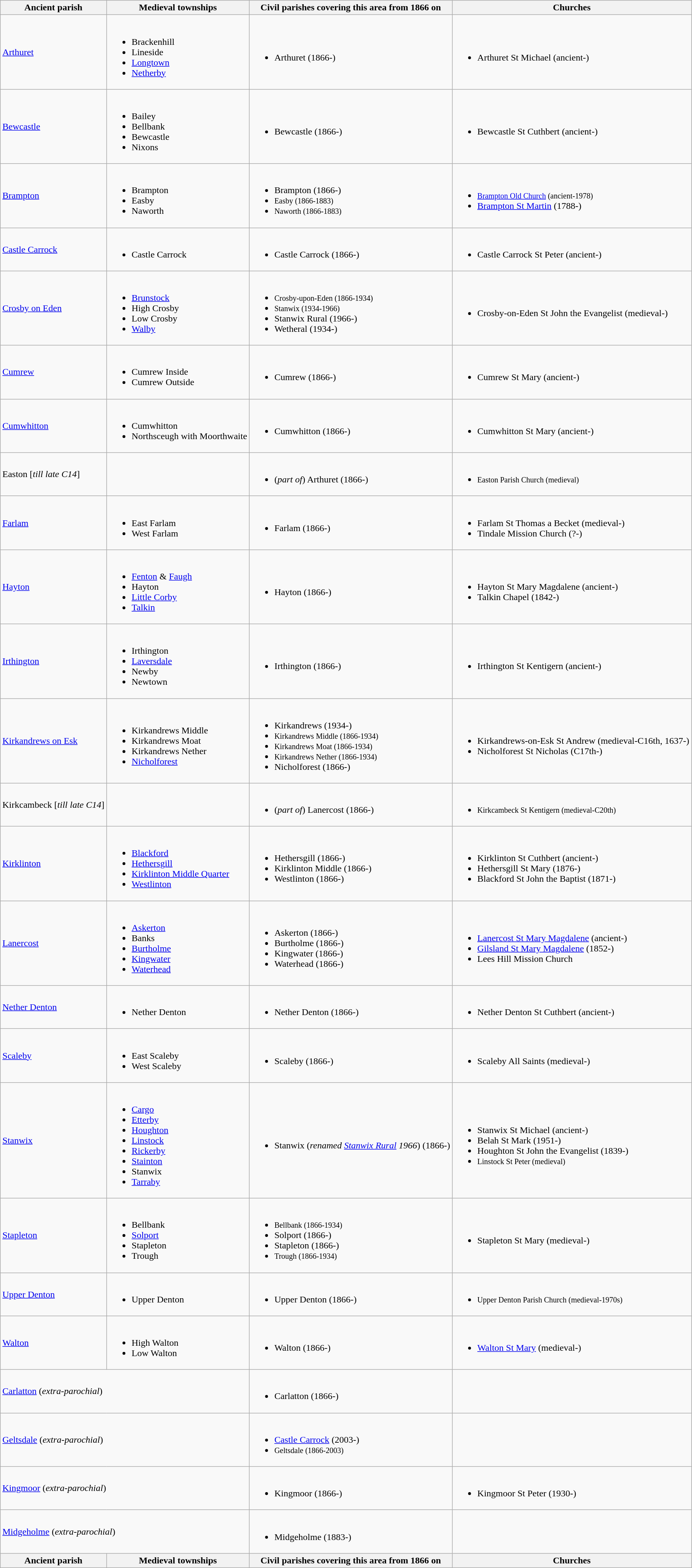<table class="wikitable">
<tr>
<th>Ancient parish</th>
<th>Medieval townships</th>
<th>Civil parishes covering this area from 1866 on</th>
<th>Churches</th>
</tr>
<tr>
<td><a href='#'>Arthuret</a></td>
<td><br><ul><li>Brackenhill</li><li>Lineside</li><li><a href='#'>Longtown</a></li><li><a href='#'>Netherby</a></li></ul></td>
<td><br><ul><li>Arthuret (1866-)</li></ul></td>
<td><br><ul><li>Arthuret St Michael (ancient-)</li></ul></td>
</tr>
<tr>
<td><a href='#'>Bewcastle</a></td>
<td><br><ul><li>Bailey</li><li>Bellbank</li><li>Bewcastle</li><li>Nixons</li></ul></td>
<td><br><ul><li>Bewcastle (1866-)</li></ul></td>
<td><br><ul><li>Bewcastle St Cuthbert (ancient-)</li></ul></td>
</tr>
<tr>
<td><a href='#'>Brampton</a></td>
<td><br><ul><li>Brampton</li><li>Easby</li><li>Naworth</li></ul></td>
<td><br><ul><li>Brampton (1866-)</li><li><small>Easby (1866-1883)</small></li><li><small>Naworth (1866-1883)</small></li></ul></td>
<td><br><ul><li><small><a href='#'>Brampton Old Church</a> (ancient-1978)</small></li><li><a href='#'>Brampton St Martin</a> (1788-)</li></ul></td>
</tr>
<tr>
<td><a href='#'>Castle Carrock</a></td>
<td><br><ul><li>Castle Carrock</li></ul></td>
<td><br><ul><li>Castle Carrock (1866-)</li></ul></td>
<td><br><ul><li>Castle Carrock St Peter (ancient-)</li></ul></td>
</tr>
<tr>
<td><a href='#'>Crosby on Eden</a></td>
<td><br><ul><li><a href='#'>Brunstock</a></li><li>High Crosby</li><li>Low Crosby</li><li><a href='#'>Walby</a></li></ul></td>
<td><br><ul><li><small>Crosby-upon-Eden (1866-1934)</small></li><li><small>Stanwix (1934-1966)</small></li><li>Stanwix Rural (1966-)</li><li>Wetheral (1934-)</li></ul></td>
<td><br><ul><li>Crosby-on-Eden St John the Evangelist (medieval-)</li></ul></td>
</tr>
<tr>
<td><a href='#'>Cumrew</a></td>
<td><br><ul><li>Cumrew Inside</li><li>Cumrew Outside</li></ul></td>
<td><br><ul><li>Cumrew (1866-)</li></ul></td>
<td><br><ul><li>Cumrew St Mary (ancient-)</li></ul></td>
</tr>
<tr>
<td><a href='#'>Cumwhitton</a></td>
<td><br><ul><li>Cumwhitton</li><li>Northsceugh with Moorthwaite</li></ul></td>
<td><br><ul><li>Cumwhitton (1866-)</li></ul></td>
<td><br><ul><li>Cumwhitton St Mary (ancient-)</li></ul></td>
</tr>
<tr>
<td>Easton [<em>till late C14</em>]</td>
<td></td>
<td><br><ul><li>(<em>part of</em>) Arthuret (1866-)</li></ul></td>
<td><br><ul><li><small>Easton Parish Church (medieval)</small></li></ul></td>
</tr>
<tr>
<td><a href='#'>Farlam</a></td>
<td><br><ul><li>East Farlam</li><li>West Farlam</li></ul></td>
<td><br><ul><li>Farlam (1866-)</li></ul></td>
<td><br><ul><li>Farlam St Thomas a Becket (medieval-)</li><li>Tindale Mission Church (?-)</li></ul></td>
</tr>
<tr>
<td><a href='#'>Hayton</a></td>
<td><br><ul><li><a href='#'>Fenton</a> & <a href='#'>Faugh</a></li><li>Hayton</li><li><a href='#'>Little Corby</a></li><li><a href='#'>Talkin</a></li></ul></td>
<td><br><ul><li>Hayton (1866-)</li></ul></td>
<td><br><ul><li>Hayton St Mary Magdalene (ancient-)</li><li>Talkin Chapel (1842-)</li></ul></td>
</tr>
<tr>
<td><a href='#'>Irthington</a></td>
<td><br><ul><li>Irthington</li><li><a href='#'>Laversdale</a></li><li>Newby</li><li>Newtown</li></ul></td>
<td><br><ul><li>Irthington (1866-)</li></ul></td>
<td><br><ul><li>Irthington St Kentigern (ancient-)</li></ul></td>
</tr>
<tr>
<td><a href='#'>Kirkandrews on Esk</a></td>
<td><br><ul><li>Kirkandrews Middle</li><li>Kirkandrews Moat</li><li>Kirkandrews Nether</li><li><a href='#'>Nicholforest</a></li></ul></td>
<td><br><ul><li>Kirkandrews (1934-)</li><li><small>Kirkandrews Middle (1866-1934)</small></li><li><small>Kirkandrews Moat (1866-1934)</small></li><li><small>Kirkandrews Nether (1866-1934)</small></li><li>Nicholforest (1866-)</li></ul></td>
<td><br><ul><li>Kirkandrews-on-Esk St Andrew (medieval-C16th, 1637-)</li><li>Nicholforest St Nicholas (C17th-)</li></ul></td>
</tr>
<tr>
<td>Kirkcambeck [<em>till late C14</em>]</td>
<td></td>
<td><br><ul><li>(<em>part of</em>) Lanercost (1866-)</li></ul></td>
<td><br><ul><li><small>Kirkcambeck St Kentigern (medieval-C20th)</small></li></ul></td>
</tr>
<tr>
<td><a href='#'>Kirklinton</a></td>
<td><br><ul><li><a href='#'>Blackford</a></li><li><a href='#'>Hethersgill</a></li><li><a href='#'>Kirklinton Middle Quarter</a></li><li><a href='#'>Westlinton</a></li></ul></td>
<td><br><ul><li>Hethersgill (1866-)</li><li>Kirklinton Middle (1866-)</li><li>Westlinton (1866-)</li></ul></td>
<td><br><ul><li>Kirklinton St Cuthbert (ancient-)</li><li>Hethersgill St Mary (1876-)</li><li>Blackford St John the Baptist (1871-)</li></ul></td>
</tr>
<tr>
<td><a href='#'>Lanercost</a></td>
<td><br><ul><li><a href='#'>Askerton</a></li><li>Banks</li><li><a href='#'>Burtholme</a></li><li><a href='#'>Kingwater</a></li><li><a href='#'>Waterhead</a></li></ul></td>
<td><br><ul><li>Askerton (1866-)</li><li>Burtholme (1866-)</li><li>Kingwater (1866-)</li><li>Waterhead (1866-)</li></ul></td>
<td><br><ul><li><a href='#'>Lanercost St Mary Magdalene</a> (ancient-)</li><li><a href='#'>Gilsland St Mary Magdalene</a> (1852-)</li><li>Lees Hill Mission Church</li></ul></td>
</tr>
<tr>
<td><a href='#'>Nether Denton</a></td>
<td><br><ul><li>Nether Denton</li></ul></td>
<td><br><ul><li>Nether Denton (1866-)</li></ul></td>
<td><br><ul><li>Nether Denton St Cuthbert (ancient-)</li></ul></td>
</tr>
<tr>
<td><a href='#'>Scaleby</a></td>
<td><br><ul><li>East Scaleby</li><li>West Scaleby</li></ul></td>
<td><br><ul><li>Scaleby (1866-)</li></ul></td>
<td><br><ul><li>Scaleby All Saints (medieval-)</li></ul></td>
</tr>
<tr>
<td><a href='#'>Stanwix</a></td>
<td><br><ul><li><a href='#'>Cargo</a></li><li><a href='#'>Etterby</a></li><li><a href='#'>Houghton</a></li><li><a href='#'>Linstock</a></li><li><a href='#'>Rickerby</a></li><li><a href='#'>Stainton</a></li><li>Stanwix</li><li><a href='#'>Tarraby</a></li></ul></td>
<td><br><ul><li>Stanwix (<em>renamed <a href='#'>Stanwix Rural</a> 1966</em>) (1866-)</li></ul></td>
<td><br><ul><li>Stanwix St Michael (ancient-)</li><li>Belah St Mark (1951-)</li><li>Houghton St John the Evangelist (1839-)</li><li><small>Linstock St Peter (medieval)</small></li></ul></td>
</tr>
<tr>
<td><a href='#'>Stapleton</a></td>
<td><br><ul><li>Bellbank</li><li><a href='#'>Solport</a></li><li>Stapleton</li><li>Trough</li></ul></td>
<td><br><ul><li><small>Bellbank (1866-1934)</small></li><li>Solport (1866-)</li><li>Stapleton (1866-)</li><li><small>Trough (1866-1934)</small></li></ul></td>
<td><br><ul><li>Stapleton St Mary (medieval-)</li></ul></td>
</tr>
<tr>
<td><a href='#'>Upper Denton</a></td>
<td><br><ul><li>Upper Denton</li></ul></td>
<td><br><ul><li>Upper Denton (1866-)</li></ul></td>
<td><br><ul><li><small>Upper Denton Parish Church (medieval-1970s)</small></li></ul></td>
</tr>
<tr>
<td><a href='#'>Walton</a></td>
<td><br><ul><li>High Walton</li><li>Low Walton</li></ul></td>
<td><br><ul><li>Walton (1866-)</li></ul></td>
<td><br><ul><li><a href='#'>Walton St Mary</a> (medieval-)</li></ul></td>
</tr>
<tr>
<td colspan="2"><a href='#'>Carlatton</a> (<em>extra-parochial</em>)</td>
<td><br><ul><li>Carlatton (1866-)</li></ul></td>
<td></td>
</tr>
<tr>
<td colspan="2"><a href='#'>Geltsdale</a> (<em>extra-parochial</em>)</td>
<td><br><ul><li><a href='#'>Castle Carrock</a> (2003-)</li><li><small>Geltsdale (1866-2003)</small></li></ul></td>
<td></td>
</tr>
<tr>
<td colspan="2"><a href='#'>Kingmoor</a> (<em>extra-parochial</em>)</td>
<td><br><ul><li>Kingmoor (1866-)</li></ul></td>
<td><br><ul><li>Kingmoor St Peter (1930-)</li></ul></td>
</tr>
<tr>
<td colspan="2"><a href='#'>Midgeholme</a> (<em>extra-parochial</em>)</td>
<td><br><ul><li>Midgeholme (1883-)</li></ul></td>
<td></td>
</tr>
<tr>
<th>Ancient parish</th>
<th>Medieval townships</th>
<th>Civil parishes covering this area from 1866 on</th>
<th>Churches</th>
</tr>
</table>
